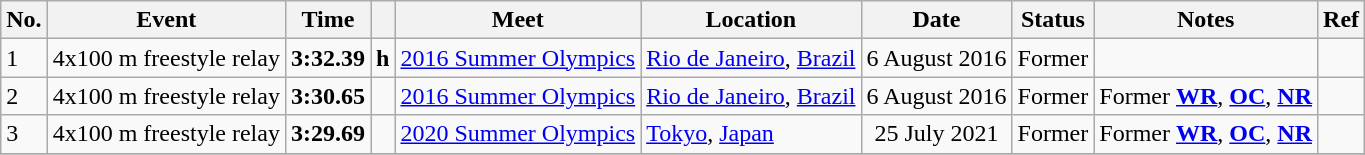<table class="wikitable sortable">
<tr>
<th>No.</th>
<th>Event</th>
<th>Time</th>
<th></th>
<th>Meet</th>
<th>Location</th>
<th>Date</th>
<th>Status</th>
<th>Notes</th>
<th>Ref</th>
</tr>
<tr>
<td>1</td>
<td>4x100 m freestyle relay</td>
<td align="center"><strong>3:32.39</strong></td>
<td><strong>h</strong></td>
<td><a href='#'>2016 Summer Olympics</a></td>
<td><a href='#'>Rio de Janeiro</a>, <a href='#'>Brazil</a></td>
<td align="center">6 August 2016</td>
<td align="center">Former</td>
<td></td>
<td align="center"></td>
</tr>
<tr>
<td>2</td>
<td>4x100 m freestyle relay</td>
<td align="center"><strong>3:30.65</strong></td>
<td></td>
<td><a href='#'>2016 Summer Olympics</a></td>
<td><a href='#'>Rio de Janeiro</a>, <a href='#'>Brazil</a></td>
<td align="center">6 August 2016</td>
<td align="center">Former</td>
<td>Former <strong><a href='#'>WR</a></strong>, <strong><a href='#'>OC</a></strong>, <strong><a href='#'>NR</a></strong></td>
<td align="center"></td>
</tr>
<tr>
<td>3</td>
<td>4x100 m freestyle relay</td>
<td align="center"><strong>3:29.69</strong></td>
<td></td>
<td><a href='#'>2020 Summer Olympics</a></td>
<td><a href='#'>Tokyo</a>, <a href='#'>Japan</a></td>
<td align="center">25 July 2021</td>
<td align="center">Former</td>
<td>Former <strong><a href='#'>WR</a></strong>, <strong><a href='#'>OC</a></strong>, <strong><a href='#'>NR</a></strong></td>
<td align="center"></td>
</tr>
<tr>
</tr>
</table>
